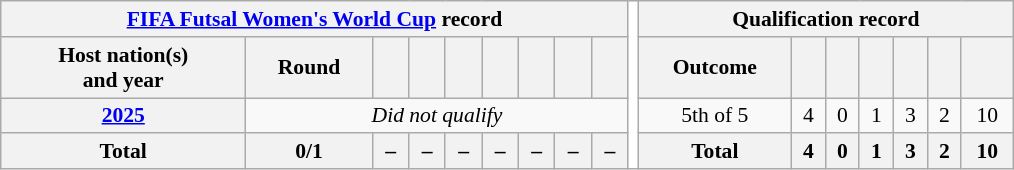<table class="wikitable" style="font-size:90%; text-align:center;">
<tr>
<th colspan="9"><a href='#'>FIFA Futsal Women's World Cup</a> record</th>
<th rowspan="4" style="width:1%;background:white"></th>
<th colspan=7>Qualification record</th>
</tr>
<tr>
<th scope="col">Host nation(s)<br>and year</th>
<th scope="col">Round</th>
<th scope="col"></th>
<th scope="col"></th>
<th scope="col"></th>
<th scope="col"></th>
<th scope="col"></th>
<th scope="col"></th>
<th scope="col"></th>
<th scope="col">Outcome</th>
<th scope="col"></th>
<th scope="col"></th>
<th scope="col"></th>
<th scope="col"></th>
<th scope="col"></th>
<th scope="col"></th>
</tr>
<tr>
<th scope="row"> <a href='#'>2025</a></th>
<td colspan="8"><em>Did not qualify</em></td>
<td>5th of 5</td>
<td>4</td>
<td>0</td>
<td>1</td>
<td>3</td>
<td>2</td>
<td>10</td>
</tr>
<tr>
<th>Total</th>
<th>0/1</th>
<th>–</th>
<th>–</th>
<th>–</th>
<th>–</th>
<th>–</th>
<th>–</th>
<th>–</th>
<th>Total</th>
<th>4</th>
<th>0</th>
<th>1</th>
<th>3</th>
<th>2</th>
<th>10</th>
</tr>
</table>
